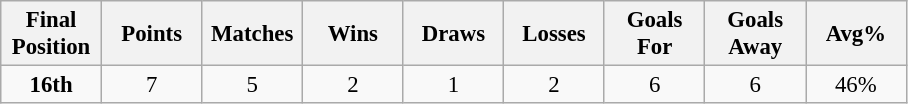<table class="wikitable" style="font-size: 95%; text-align: center;">
<tr>
<th width=60>Final Position</th>
<th width=60>Points</th>
<th width=60>Matches</th>
<th width=60>Wins</th>
<th width=60>Draws</th>
<th width=60>Losses</th>
<th width=60>Goals For</th>
<th width=60>Goals Away</th>
<th width=60>Avg%</th>
</tr>
<tr>
<td><strong>16th</strong></td>
<td>7</td>
<td>5</td>
<td>2</td>
<td>1</td>
<td>2</td>
<td>6</td>
<td>6</td>
<td>46%</td>
</tr>
</table>
